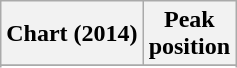<table class="wikitable sortable plainrowheaders">
<tr>
<th>Chart (2014)</th>
<th>Peak<br>position</th>
</tr>
<tr>
</tr>
<tr>
</tr>
<tr>
</tr>
<tr>
</tr>
<tr>
</tr>
<tr>
</tr>
</table>
